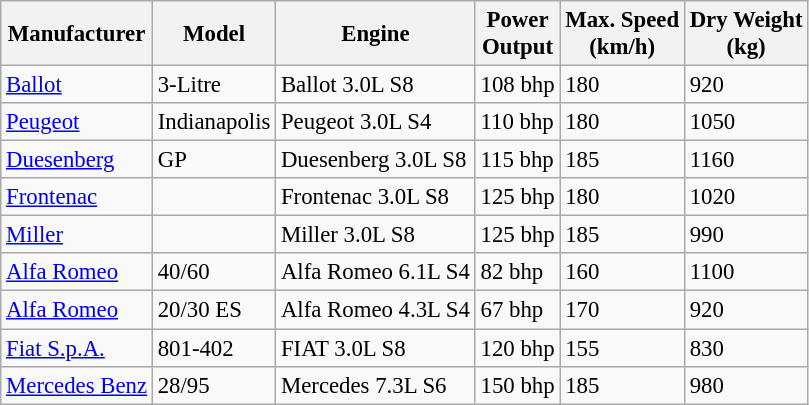<table class="wikitable" style="font-size: 95%;">
<tr>
<th>Manufacturer</th>
<th>Model</th>
<th>Engine</th>
<th>Power<br>Output</th>
<th>Max. Speed<br> (km/h)</th>
<th>Dry Weight<br> (kg)</th>
</tr>
<tr>
<td> <a href='#'>Ballot</a></td>
<td>3-Litre</td>
<td>Ballot 3.0L S8</td>
<td>108 bhp</td>
<td>180</td>
<td>920</td>
</tr>
<tr>
<td> <a href='#'>Peugeot</a></td>
<td>Indianapolis</td>
<td>Peugeot 3.0L S4</td>
<td>110 bhp</td>
<td>180</td>
<td>1050</td>
</tr>
<tr>
<td> <a href='#'>Duesenberg</a></td>
<td>GP</td>
<td>Duesenberg 3.0L S8</td>
<td>115 bhp</td>
<td>185</td>
<td>1160</td>
</tr>
<tr>
<td> <a href='#'>Frontenac</a></td>
<td></td>
<td>Frontenac 3.0L S8</td>
<td>125 bhp</td>
<td>180</td>
<td>1020</td>
</tr>
<tr>
<td> <a href='#'>Miller</a></td>
<td></td>
<td>Miller 3.0L S8</td>
<td>125 bhp</td>
<td>185</td>
<td>990</td>
</tr>
<tr>
<td> <a href='#'>Alfa Romeo</a></td>
<td>40/60</td>
<td>Alfa Romeo 6.1L S4</td>
<td>82 bhp</td>
<td>160</td>
<td>1100</td>
</tr>
<tr>
<td> <a href='#'>Alfa Romeo</a></td>
<td>20/30 ES</td>
<td>Alfa Romeo 4.3L S4</td>
<td>67 bhp</td>
<td>170</td>
<td>920</td>
</tr>
<tr>
<td> <a href='#'>Fiat S.p.A.</a></td>
<td>801-402</td>
<td>FIAT 3.0L S8</td>
<td>120 bhp</td>
<td>155</td>
<td>830</td>
</tr>
<tr>
<td> <a href='#'>Mercedes Benz</a></td>
<td>28/95</td>
<td>Mercedes 7.3L S6</td>
<td>150 bhp</td>
<td>185</td>
<td>980</td>
</tr>
</table>
